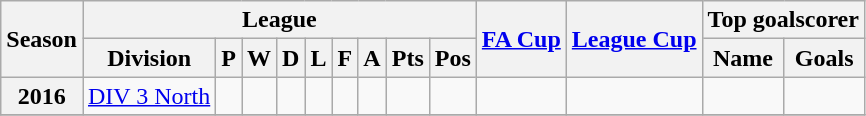<table class="wikitable" style="text-align: center">
<tr>
<th rowspan=2>Season</th>
<th colspan=9>League</th>
<th rowspan=2><a href='#'>FA Cup</a></th>
<th rowspan=2><a href='#'>League Cup</a></th>
<th colspan=2>Top goalscorer</th>
</tr>
<tr>
<th>Division</th>
<th>P</th>
<th>W</th>
<th>D</th>
<th>L</th>
<th>F</th>
<th>A</th>
<th>Pts</th>
<th>Pos</th>
<th>Name</th>
<th>Goals</th>
</tr>
<tr>
<th>2016</th>
<td><a href='#'>DIV 3 North</a></td>
<td></td>
<td></td>
<td></td>
<td></td>
<td></td>
<td></td>
<td></td>
<td></td>
<td></td>
<td></td>
<td></td>
<td></td>
</tr>
<tr>
</tr>
</table>
